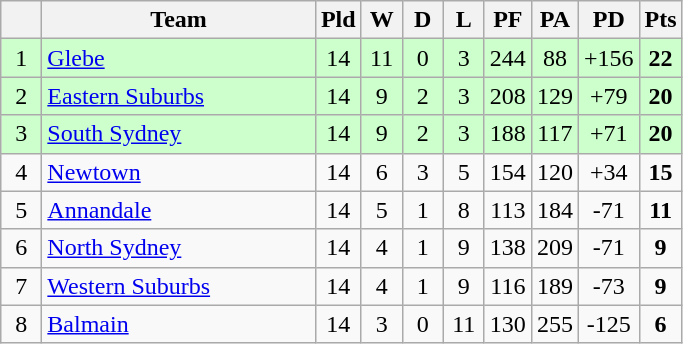<table class="wikitable" style="text-align:center;">
<tr>
<th style="width:20px;" abbr="Position×"></th>
<th width=175>Team</th>
<th style="width:20px;" abbr="Played">Pld</th>
<th style="width:20px;" abbr="Won">W</th>
<th style="width:20px;" abbr="Drawn">D</th>
<th style="width:20px;" abbr="Lost">L</th>
<th style="width:20px;" abbr="Points for">PF</th>
<th style="width:20px;" abbr="Points against">PA</th>
<th style="width:20px;" abbr="Points difference">PD</th>
<th style="width:20px;" abbr="Points">Pts</th>
</tr>
<tr style="background:#cfc;">
<td>1</td>
<td style="text-align:left;"> <a href='#'>Glebe</a></td>
<td>14</td>
<td>11</td>
<td>0</td>
<td>3</td>
<td>244</td>
<td>88</td>
<td>+156</td>
<td><strong>22</strong></td>
</tr>
<tr style="background:#cfc;">
<td>2</td>
<td style="text-align:left;"> <a href='#'>Eastern Suburbs</a></td>
<td>14</td>
<td>9</td>
<td>2</td>
<td>3</td>
<td>208</td>
<td>129</td>
<td>+79</td>
<td><strong>20</strong></td>
</tr>
<tr style="background:#cfc;">
<td>3</td>
<td style="text-align:left;"> <a href='#'>South Sydney</a></td>
<td>14</td>
<td>9</td>
<td>2</td>
<td>3</td>
<td>188</td>
<td>117</td>
<td>+71</td>
<td><strong>20</strong></td>
</tr>
<tr>
<td>4</td>
<td style="text-align:left;"> <a href='#'>Newtown</a></td>
<td>14</td>
<td>6</td>
<td>3</td>
<td>5</td>
<td>154</td>
<td>120</td>
<td>+34</td>
<td><strong>15</strong></td>
</tr>
<tr>
<td>5</td>
<td style="text-align:left;"> <a href='#'>Annandale</a></td>
<td>14</td>
<td>5</td>
<td>1</td>
<td>8</td>
<td>113</td>
<td>184</td>
<td>-71</td>
<td><strong>11</strong></td>
</tr>
<tr>
<td>6</td>
<td style="text-align:left;"> <a href='#'>North Sydney</a></td>
<td>14</td>
<td>4</td>
<td>1</td>
<td>9</td>
<td>138</td>
<td>209</td>
<td>-71</td>
<td><strong>9</strong></td>
</tr>
<tr>
<td>7</td>
<td style="text-align:left;"> <a href='#'>Western Suburbs</a></td>
<td>14</td>
<td>4</td>
<td>1</td>
<td>9</td>
<td>116</td>
<td>189</td>
<td>-73</td>
<td><strong>9</strong></td>
</tr>
<tr>
<td>8</td>
<td style="text-align:left;"> <a href='#'>Balmain</a></td>
<td>14</td>
<td>3</td>
<td>0</td>
<td>11</td>
<td>130</td>
<td>255</td>
<td>-125</td>
<td><strong>6</strong></td>
</tr>
</table>
